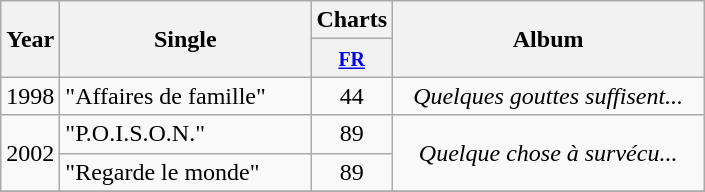<table class="wikitable">
<tr>
<th align="center" rowspan="2" width="10">Year</th>
<th align="center" rowspan="2" width="160">Single</th>
<th align="center" colspan="1">Charts</th>
<th align="center" rowspan="2" width="200">Album</th>
</tr>
<tr>
<th width="20"><small><a href='#'>FR</a></small><br></th>
</tr>
<tr>
<td align="center" rowspan="1">1998</td>
<td>"Affaires de famille"</td>
<td align="center">44</td>
<td align="center" rowspan=1><em>Quelques gouttes suffisent...</em></td>
</tr>
<tr>
<td align="center" rowspan="2">2002</td>
<td>"P.O.I.S.O.N."</td>
<td align="center">89</td>
<td align="center" rowspan=2><em>Quelque chose à survécu...</em></td>
</tr>
<tr>
<td>"Regarde le monde"</td>
<td align="center">89</td>
</tr>
<tr>
</tr>
</table>
